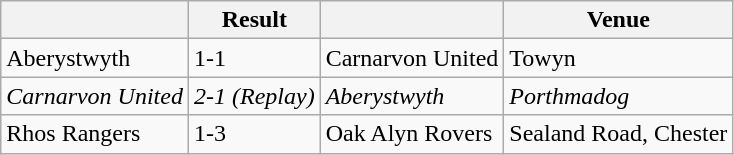<table class="wikitable">
<tr>
<th></th>
<th>Result</th>
<th></th>
<th>Venue</th>
</tr>
<tr>
<td>Aberystwyth</td>
<td>1-1</td>
<td>Carnarvon United</td>
<td>Towyn</td>
</tr>
<tr>
<td><em>Carnarvon United</em></td>
<td><em>2-1 (Replay)</em></td>
<td><em>Aberystwyth</em></td>
<td><em>Porthmadog</em></td>
</tr>
<tr>
<td>Rhos Rangers</td>
<td>1-3</td>
<td>Oak Alyn Rovers</td>
<td> Sealand Road, Chester</td>
</tr>
</table>
